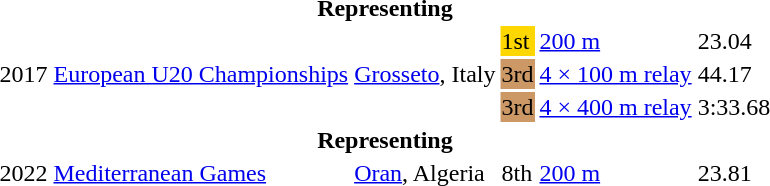<table>
<tr>
<th colspan=6>Representing </th>
</tr>
<tr>
<td rowspan=3>2017</td>
<td rowspan=3><a href='#'>European U20 Championships</a></td>
<td rowspan=3><a href='#'>Grosseto</a>, Italy</td>
<td bgcolor=gold>1st</td>
<td><a href='#'>200 m</a></td>
<td>23.04 </td>
</tr>
<tr>
<td bgcolor=cc9966>3rd</td>
<td><a href='#'>4 × 100 m relay</a></td>
<td>44.17</td>
</tr>
<tr>
<td bgcolor=cc9966>3rd</td>
<td><a href='#'>4 × 400 m relay</a></td>
<td>3:33.68</td>
</tr>
<tr>
<th colspan=6>Representing </th>
</tr>
<tr>
<td>2022</td>
<td rowspan=3><a href='#'>Mediterranean Games</a></td>
<td rowspan=3><a href='#'>Oran</a>, Algeria</td>
<td>8th</td>
<td><a href='#'>200 m</a></td>
<td>23.81</td>
</tr>
</table>
